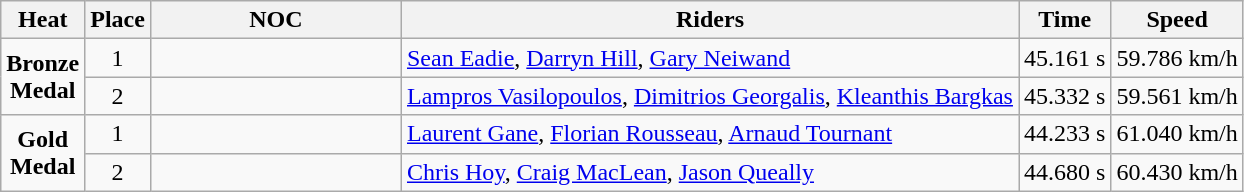<table class="wikitable">
<tr>
<th>Heat</th>
<th>Place</th>
<th style="width:10em">NOC</th>
<th>Riders</th>
<th>Time</th>
<th>Speed</th>
</tr>
<tr>
<td rowspan=2 align=center><strong>Bronze <br> Medal</strong></td>
<td align=center>1</td>
<td></td>
<td><a href='#'>Sean Eadie</a>, <a href='#'>Darryn Hill</a>, <a href='#'>Gary Neiwand</a></td>
<td>45.161 s</td>
<td>59.786 km/h</td>
</tr>
<tr>
<td align=center>2</td>
<td></td>
<td><a href='#'>Lampros Vasilopoulos</a>, <a href='#'>Dimitrios Georgalis</a>, <a href='#'>Kleanthis Bargkas</a></td>
<td>45.332 s</td>
<td>59.561 km/h</td>
</tr>
<tr>
<td rowspan=2 align=center><strong>Gold <br> Medal</strong></td>
<td align=center>1</td>
<td></td>
<td><a href='#'>Laurent Gane</a>, <a href='#'>Florian Rousseau</a>, <a href='#'>Arnaud Tournant</a></td>
<td>44.233 s</td>
<td>61.040 km/h</td>
</tr>
<tr>
<td align=center>2</td>
<td></td>
<td><a href='#'>Chris Hoy</a>, <a href='#'>Craig MacLean</a>, <a href='#'>Jason Queally</a></td>
<td>44.680 s</td>
<td>60.430 km/h</td>
</tr>
</table>
